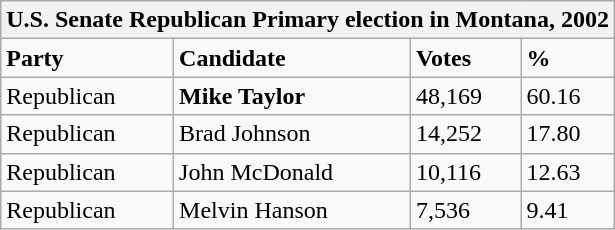<table class="wikitable">
<tr>
<th colspan="4">U.S. Senate Republican Primary election in Montana, 2002</th>
</tr>
<tr>
<td><strong>Party</strong></td>
<td><strong>Candidate</strong></td>
<td><strong>Votes</strong></td>
<td><strong>%</strong></td>
</tr>
<tr>
<td>Republican</td>
<td><strong>Mike Taylor</strong></td>
<td>48,169</td>
<td>60.16</td>
</tr>
<tr>
<td>Republican</td>
<td>Brad Johnson</td>
<td>14,252</td>
<td>17.80</td>
</tr>
<tr>
<td>Republican</td>
<td>John McDonald</td>
<td>10,116</td>
<td>12.63</td>
</tr>
<tr>
<td>Republican</td>
<td>Melvin Hanson</td>
<td>7,536</td>
<td>9.41</td>
</tr>
</table>
